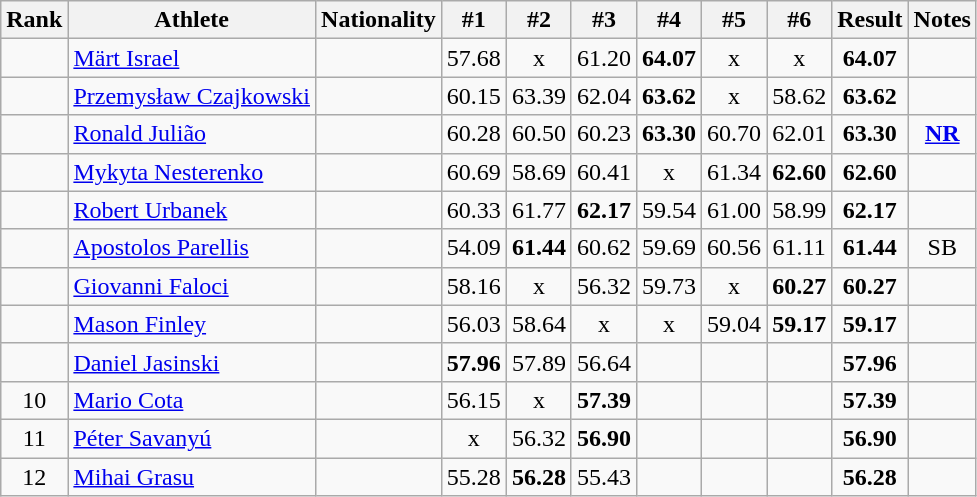<table class="wikitable sortable" style="text-align:center">
<tr>
<th>Rank</th>
<th>Athlete</th>
<th>Nationality</th>
<th>#1</th>
<th>#2</th>
<th>#3</th>
<th>#4</th>
<th>#5</th>
<th>#6</th>
<th>Result</th>
<th>Notes</th>
</tr>
<tr>
<td></td>
<td align="left"><a href='#'>Märt Israel</a></td>
<td align=left></td>
<td>57.68</td>
<td>x</td>
<td>61.20</td>
<td><strong>64.07</strong></td>
<td>x</td>
<td>x</td>
<td><strong>64.07</strong></td>
<td></td>
</tr>
<tr>
<td></td>
<td align="left"><a href='#'>Przemysław Czajkowski</a></td>
<td align=left></td>
<td>60.15</td>
<td>63.39</td>
<td>62.04</td>
<td><strong>63.62</strong></td>
<td>x</td>
<td>58.62</td>
<td><strong>63.62</strong></td>
<td></td>
</tr>
<tr>
<td></td>
<td align="left"><a href='#'>Ronald Julião</a></td>
<td align=left></td>
<td>60.28</td>
<td>60.50</td>
<td>60.23</td>
<td><strong>63.30</strong></td>
<td>60.70</td>
<td>62.01</td>
<td><strong>63.30</strong></td>
<td><strong><a href='#'>NR</a></strong></td>
</tr>
<tr>
<td></td>
<td align="left"><a href='#'>Mykyta Nesterenko</a></td>
<td align=left></td>
<td>60.69</td>
<td>58.69</td>
<td>60.41</td>
<td>x</td>
<td>61.34</td>
<td><strong>62.60</strong></td>
<td><strong>62.60</strong></td>
<td></td>
</tr>
<tr>
<td></td>
<td align="left"><a href='#'>Robert Urbanek</a></td>
<td align=left></td>
<td>60.33</td>
<td>61.77</td>
<td><strong>62.17</strong></td>
<td>59.54</td>
<td>61.00</td>
<td>58.99</td>
<td><strong>62.17</strong></td>
<td></td>
</tr>
<tr>
<td></td>
<td align="left"><a href='#'>Apostolos Parellis</a></td>
<td align=left></td>
<td>54.09</td>
<td><strong>61.44</strong></td>
<td>60.62</td>
<td>59.69</td>
<td>60.56</td>
<td>61.11</td>
<td><strong>61.44</strong></td>
<td>SB</td>
</tr>
<tr>
<td></td>
<td align="left"><a href='#'>Giovanni Faloci</a></td>
<td align=left></td>
<td>58.16</td>
<td>x</td>
<td>56.32</td>
<td>59.73</td>
<td>x</td>
<td><strong>60.27</strong></td>
<td><strong>60.27</strong></td>
<td></td>
</tr>
<tr>
<td></td>
<td align="left"><a href='#'>Mason Finley</a></td>
<td align=left></td>
<td>56.03</td>
<td>58.64</td>
<td>x</td>
<td>x</td>
<td>59.04</td>
<td><strong>59.17</strong></td>
<td><strong>59.17</strong></td>
<td></td>
</tr>
<tr>
<td></td>
<td align="left"><a href='#'>Daniel Jasinski</a></td>
<td align=left></td>
<td><strong>57.96</strong></td>
<td>57.89</td>
<td>56.64</td>
<td></td>
<td></td>
<td></td>
<td><strong>57.96</strong></td>
<td></td>
</tr>
<tr>
<td>10</td>
<td align="left"><a href='#'>Mario Cota</a></td>
<td align=left></td>
<td>56.15</td>
<td>x</td>
<td><strong>57.39</strong></td>
<td></td>
<td></td>
<td></td>
<td><strong>57.39</strong></td>
<td></td>
</tr>
<tr>
<td>11</td>
<td align="left"><a href='#'>Péter Savanyú</a></td>
<td align=left></td>
<td>x</td>
<td>56.32</td>
<td><strong>56.90</strong></td>
<td></td>
<td></td>
<td></td>
<td><strong>56.90</strong></td>
<td></td>
</tr>
<tr>
<td>12</td>
<td align="left"><a href='#'>Mihai Grasu</a></td>
<td align=left></td>
<td>55.28</td>
<td><strong>56.28</strong></td>
<td>55.43</td>
<td></td>
<td></td>
<td></td>
<td><strong>56.28</strong></td>
<td></td>
</tr>
</table>
